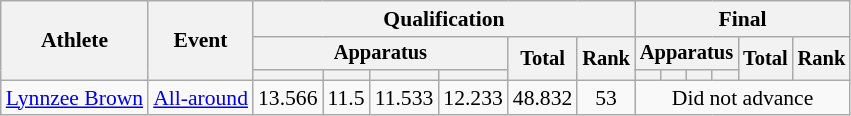<table class="wikitable" style="font-size:90%">
<tr>
<th rowspan=3>Athlete</th>
<th rowspan=3>Event</th>
<th colspan=6>Qualification</th>
<th colspan=6>Final</th>
</tr>
<tr style=font-size:95%>
<th colspan=4>Apparatus</th>
<th rowspan=2>Total</th>
<th rowspan=2>Rank</th>
<th colspan=4>Apparatus</th>
<th rowspan=2>Total</th>
<th rowspan=2>Rank</th>
</tr>
<tr style=font-size:95%>
<th></th>
<th></th>
<th></th>
<th></th>
<th></th>
<th></th>
<th></th>
<th></th>
</tr>
<tr align=center>
<td align=left><a href='#'>Lynnzee Brown</a></td>
<td align=left><a href='#'>All-around</a></td>
<td>13.566</td>
<td>11.5</td>
<td>11.533</td>
<td>12.233</td>
<td>48.832</td>
<td>53</td>
<td colspan="6">Did not advance</td>
</tr>
</table>
